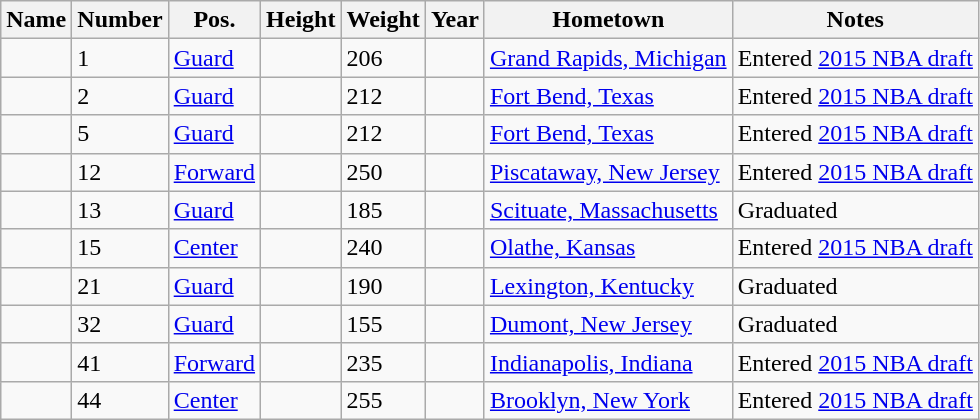<table class="wikitable sortable" border="1">
<tr>
<th>Name</th>
<th>Number</th>
<th>Pos.</th>
<th>Height</th>
<th>Weight</th>
<th>Year</th>
<th>Hometown</th>
<th class="unsortable">Notes</th>
</tr>
<tr>
<td></td>
<td>1</td>
<td><a href='#'>Guard</a></td>
<td></td>
<td>206</td>
<td></td>
<td><a href='#'>Grand Rapids, Michigan</a></td>
<td>Entered <a href='#'>2015 NBA draft</a></td>
</tr>
<tr>
<td></td>
<td>2</td>
<td><a href='#'>Guard</a></td>
<td></td>
<td>212</td>
<td></td>
<td><a href='#'>Fort Bend, Texas</a></td>
<td>Entered <a href='#'>2015 NBA draft</a></td>
</tr>
<tr>
<td></td>
<td>5</td>
<td><a href='#'>Guard</a></td>
<td></td>
<td>212</td>
<td></td>
<td><a href='#'>Fort Bend, Texas</a></td>
<td>Entered <a href='#'>2015 NBA draft</a></td>
</tr>
<tr>
<td></td>
<td>12</td>
<td><a href='#'>Forward</a></td>
<td></td>
<td>250</td>
<td></td>
<td><a href='#'>Piscataway, New Jersey</a></td>
<td>Entered <a href='#'>2015 NBA draft</a></td>
</tr>
<tr>
<td></td>
<td>13</td>
<td><a href='#'>Guard</a></td>
<td></td>
<td>185</td>
<td></td>
<td><a href='#'>Scituate, Massachusetts</a></td>
<td>Graduated</td>
</tr>
<tr>
<td></td>
<td>15</td>
<td><a href='#'>Center</a></td>
<td></td>
<td>240</td>
<td></td>
<td><a href='#'>Olathe, Kansas</a></td>
<td>Entered <a href='#'>2015 NBA draft</a></td>
</tr>
<tr>
<td></td>
<td>21</td>
<td><a href='#'>Guard</a></td>
<td></td>
<td>190</td>
<td></td>
<td><a href='#'>Lexington, Kentucky</a></td>
<td>Graduated</td>
</tr>
<tr>
<td></td>
<td>32</td>
<td><a href='#'>Guard</a></td>
<td></td>
<td>155</td>
<td></td>
<td><a href='#'>Dumont, New Jersey</a></td>
<td>Graduated</td>
</tr>
<tr>
<td></td>
<td>41</td>
<td><a href='#'>Forward</a></td>
<td></td>
<td>235</td>
<td></td>
<td><a href='#'>Indianapolis, Indiana</a></td>
<td>Entered <a href='#'>2015 NBA draft</a></td>
</tr>
<tr>
<td></td>
<td>44</td>
<td><a href='#'>Center</a></td>
<td></td>
<td>255</td>
<td></td>
<td><a href='#'>Brooklyn, New York</a></td>
<td>Entered <a href='#'>2015 NBA draft</a></td>
</tr>
</table>
